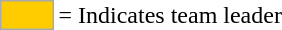<table>
<tr>
<td style="background-color:#FFCC00; border:1px solid #aaaaaa; width:2em;"></td>
<td>= Indicates team leader</td>
</tr>
</table>
